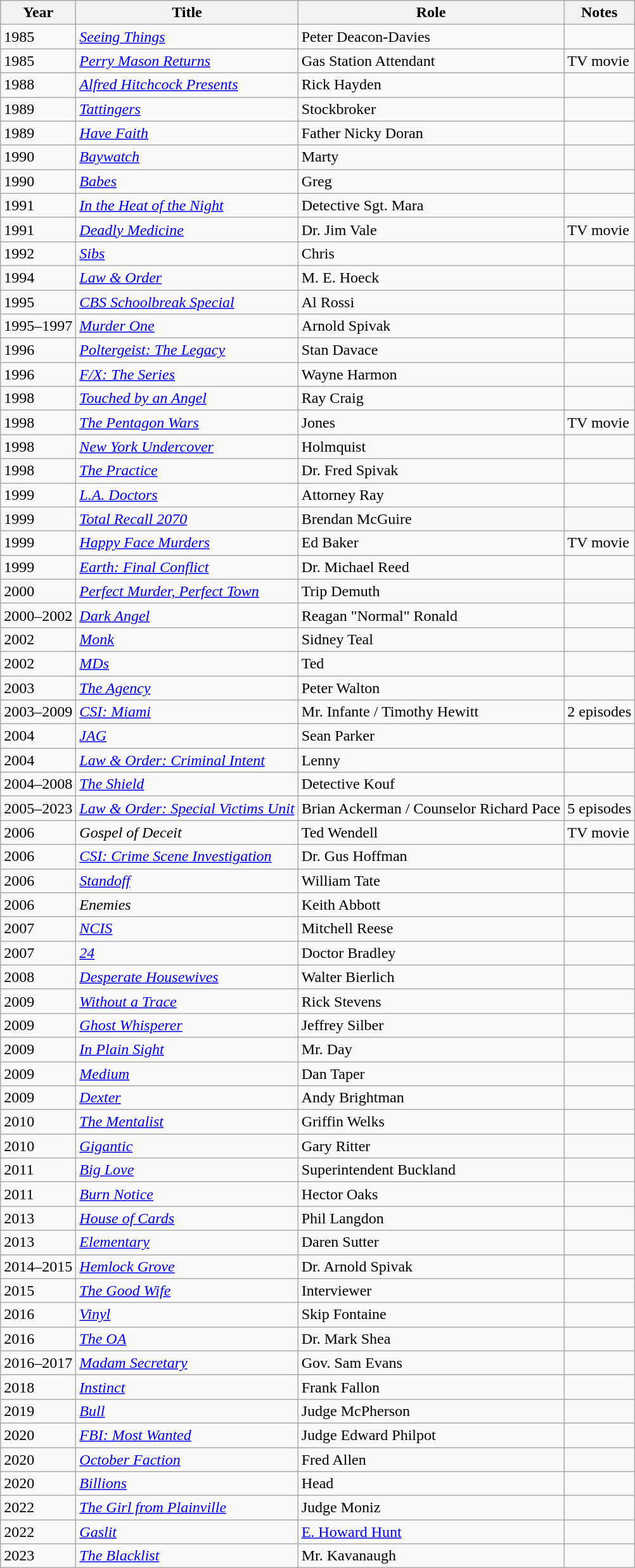<table class="wikitable sortable">
<tr>
<th>Year</th>
<th>Title</th>
<th>Role</th>
<th>Notes</th>
</tr>
<tr>
<td>1985</td>
<td><em><a href='#'>Seeing Things</a></em></td>
<td>Peter Deacon-Davies</td>
<td></td>
</tr>
<tr>
<td>1985</td>
<td><em><a href='#'>Perry Mason Returns</a></em></td>
<td>Gas Station Attendant</td>
<td>TV movie</td>
</tr>
<tr>
<td>1988</td>
<td><em><a href='#'>Alfred Hitchcock Presents</a></em></td>
<td>Rick Hayden</td>
<td></td>
</tr>
<tr>
<td>1989</td>
<td><em><a href='#'>Tattingers</a></em></td>
<td>Stockbroker</td>
<td></td>
</tr>
<tr>
<td>1989</td>
<td><em><a href='#'>Have Faith</a></em></td>
<td>Father Nicky Doran</td>
<td></td>
</tr>
<tr>
<td>1990</td>
<td><em><a href='#'>Baywatch</a></em></td>
<td>Marty</td>
<td></td>
</tr>
<tr>
<td>1990</td>
<td><em><a href='#'>Babes</a></em></td>
<td>Greg</td>
<td></td>
</tr>
<tr>
<td>1991</td>
<td><em><a href='#'>In the Heat of the Night</a></em></td>
<td>Detective Sgt. Mara</td>
<td></td>
</tr>
<tr>
<td>1991</td>
<td><em><a href='#'>Deadly Medicine</a></em></td>
<td>Dr. Jim Vale</td>
<td>TV movie</td>
</tr>
<tr>
<td>1992</td>
<td><em><a href='#'>Sibs</a></em></td>
<td>Chris</td>
<td></td>
</tr>
<tr>
<td>1994</td>
<td><em><a href='#'>Law & Order</a></em></td>
<td>M. E. Hoeck</td>
<td></td>
</tr>
<tr>
<td>1995</td>
<td><em><a href='#'>CBS Schoolbreak Special</a></em></td>
<td>Al Rossi</td>
<td></td>
</tr>
<tr>
<td>1995–1997</td>
<td><em><a href='#'>Murder One</a></em></td>
<td>Arnold Spivak</td>
<td></td>
</tr>
<tr>
<td>1996</td>
<td><em><a href='#'>Poltergeist: The Legacy</a></em></td>
<td>Stan Davace</td>
<td></td>
</tr>
<tr>
<td>1996</td>
<td><em><a href='#'>F/X: The Series</a></em></td>
<td>Wayne Harmon</td>
<td></td>
</tr>
<tr>
<td>1998</td>
<td><em><a href='#'>Touched by an Angel</a></em></td>
<td>Ray Craig</td>
<td></td>
</tr>
<tr>
<td>1998</td>
<td data-sort-value="Pentagon Wars, The"><em><a href='#'>The Pentagon Wars</a></em></td>
<td>Jones</td>
<td>TV movie</td>
</tr>
<tr>
<td>1998</td>
<td><em><a href='#'>New York Undercover</a></em></td>
<td>Holmquist</td>
<td></td>
</tr>
<tr>
<td>1998</td>
<td data-sort-value="Practice, The"><em><a href='#'>The Practice</a></em></td>
<td>Dr. Fred Spivak</td>
<td></td>
</tr>
<tr>
<td>1999</td>
<td><em><a href='#'>L.A. Doctors</a></em></td>
<td>Attorney Ray</td>
<td></td>
</tr>
<tr>
<td>1999</td>
<td><em><a href='#'>Total Recall 2070</a></em></td>
<td>Brendan McGuire</td>
<td></td>
</tr>
<tr>
<td>1999</td>
<td><em><a href='#'>Happy Face Murders</a></em></td>
<td>Ed Baker</td>
<td>TV movie</td>
</tr>
<tr>
<td>1999</td>
<td><em><a href='#'>Earth: Final Conflict</a></em></td>
<td>Dr. Michael Reed</td>
<td></td>
</tr>
<tr>
<td>2000</td>
<td><em><a href='#'>Perfect Murder, Perfect Town</a></em></td>
<td>Trip Demuth</td>
<td></td>
</tr>
<tr>
<td>2000–2002</td>
<td><em><a href='#'>Dark Angel</a></em></td>
<td>Reagan "Normal" Ronald</td>
<td></td>
</tr>
<tr>
<td>2002</td>
<td><em><a href='#'>Monk</a></em></td>
<td>Sidney Teal</td>
<td></td>
</tr>
<tr>
<td>2002</td>
<td><em><a href='#'>MDs</a></em></td>
<td>Ted</td>
<td></td>
</tr>
<tr>
<td>2003</td>
<td data-sort-value="Agency, The"><em><a href='#'>The Agency</a></em></td>
<td>Peter Walton</td>
<td></td>
</tr>
<tr>
<td>2003–2009</td>
<td><em><a href='#'>CSI: Miami</a></em></td>
<td>Mr. Infante / Timothy Hewitt</td>
<td>2 episodes</td>
</tr>
<tr>
<td>2004</td>
<td><em><a href='#'>JAG</a></em></td>
<td>Sean Parker</td>
<td></td>
</tr>
<tr>
<td>2004</td>
<td><em><a href='#'>Law & Order: Criminal Intent</a></em></td>
<td>Lenny</td>
<td></td>
</tr>
<tr>
<td>2004–2008</td>
<td data-sort-value="Shield, The"><em><a href='#'>The Shield</a></em></td>
<td>Detective Kouf</td>
<td></td>
</tr>
<tr>
<td>2005–2023</td>
<td><em><a href='#'>Law & Order: Special Victims Unit</a></em></td>
<td>Brian Ackerman / Counselor Richard Pace</td>
<td>5 episodes</td>
</tr>
<tr>
<td>2006</td>
<td><em>Gospel of Deceit</em></td>
<td>Ted Wendell</td>
<td>TV movie</td>
</tr>
<tr>
<td>2006</td>
<td><em><a href='#'>CSI: Crime Scene Investigation</a></em></td>
<td>Dr. Gus Hoffman</td>
<td></td>
</tr>
<tr>
<td>2006</td>
<td><em><a href='#'>Standoff</a></em></td>
<td>William Tate</td>
<td></td>
</tr>
<tr>
<td>2006</td>
<td><em>Enemies</em></td>
<td>Keith Abbott</td>
<td></td>
</tr>
<tr>
<td>2007</td>
<td><em><a href='#'>NCIS</a></em></td>
<td>Mitchell Reese</td>
<td></td>
</tr>
<tr>
<td>2007</td>
<td><em><a href='#'>24</a></em></td>
<td>Doctor Bradley</td>
<td></td>
</tr>
<tr>
<td>2008</td>
<td><em><a href='#'>Desperate Housewives</a></em></td>
<td>Walter Bierlich</td>
<td></td>
</tr>
<tr>
<td>2009</td>
<td><em><a href='#'>Without a Trace</a></em></td>
<td>Rick Stevens</td>
<td></td>
</tr>
<tr>
<td>2009</td>
<td><em><a href='#'>Ghost Whisperer</a></em></td>
<td>Jeffrey Silber</td>
<td></td>
</tr>
<tr>
<td>2009</td>
<td><em><a href='#'>In Plain Sight</a></em></td>
<td>Mr. Day</td>
<td></td>
</tr>
<tr>
<td>2009</td>
<td><em><a href='#'>Medium</a></em></td>
<td>Dan Taper</td>
<td></td>
</tr>
<tr>
<td>2009</td>
<td><em><a href='#'>Dexter</a></em></td>
<td>Andy Brightman</td>
<td></td>
</tr>
<tr>
<td>2010</td>
<td data-sort-value="Mentalist, The"><em><a href='#'>The Mentalist</a></em></td>
<td>Griffin Welks</td>
<td></td>
</tr>
<tr>
<td>2010</td>
<td><em><a href='#'>Gigantic</a></em></td>
<td>Gary Ritter</td>
<td></td>
</tr>
<tr>
<td>2011</td>
<td><em><a href='#'>Big Love</a></em></td>
<td>Superintendent Buckland</td>
<td></td>
</tr>
<tr>
<td>2011</td>
<td><em><a href='#'>Burn Notice</a></em></td>
<td>Hector Oaks</td>
<td></td>
</tr>
<tr>
<td>2013</td>
<td><em><a href='#'>House of Cards</a></em></td>
<td>Phil Langdon</td>
<td></td>
</tr>
<tr>
<td>2013</td>
<td><em><a href='#'>Elementary</a></em></td>
<td>Daren Sutter</td>
<td></td>
</tr>
<tr>
<td>2014–2015</td>
<td><em><a href='#'>Hemlock Grove</a></em></td>
<td>Dr. Arnold Spivak</td>
<td></td>
</tr>
<tr>
<td>2015</td>
<td data-sort-value="Good Wife, The"><em><a href='#'>The Good Wife</a></em></td>
<td>Interviewer</td>
<td></td>
</tr>
<tr>
<td>2016</td>
<td><em><a href='#'>Vinyl</a></em></td>
<td>Skip Fontaine</td>
<td></td>
</tr>
<tr>
<td>2016</td>
<td data-sort-value="OA, The"><em><a href='#'>The OA</a></em></td>
<td>Dr. Mark Shea</td>
<td></td>
</tr>
<tr>
<td>2016–2017</td>
<td><em><a href='#'>Madam Secretary</a></em></td>
<td>Gov. Sam Evans</td>
<td></td>
</tr>
<tr>
<td>2018</td>
<td><em><a href='#'>Instinct</a></em></td>
<td>Frank Fallon</td>
<td></td>
</tr>
<tr>
<td>2019</td>
<td><em><a href='#'>Bull</a></em></td>
<td>Judge McPherson</td>
<td></td>
</tr>
<tr>
<td>2020</td>
<td><em><a href='#'>FBI: Most Wanted</a></em></td>
<td>Judge Edward Philpot</td>
<td></td>
</tr>
<tr>
<td>2020</td>
<td><em><a href='#'>October Faction</a></em></td>
<td>Fred Allen</td>
<td></td>
</tr>
<tr>
<td>2020</td>
<td><em><a href='#'>Billions</a></em></td>
<td>Head</td>
<td></td>
</tr>
<tr>
<td>2022</td>
<td data-sort-value="Girl from Plainville, The"><em><a href='#'>The Girl from Plainville</a></em></td>
<td>Judge Moniz</td>
<td></td>
</tr>
<tr>
<td>2022</td>
<td><em><a href='#'>Gaslit</a></em></td>
<td><a href='#'>E. Howard Hunt</a></td>
<td></td>
</tr>
<tr>
<td>2023</td>
<td data-sort-value="Blacklist, The"><em><a href='#'>The Blacklist</a></em></td>
<td>Mr. Kavanaugh</td>
<td></td>
</tr>
</table>
